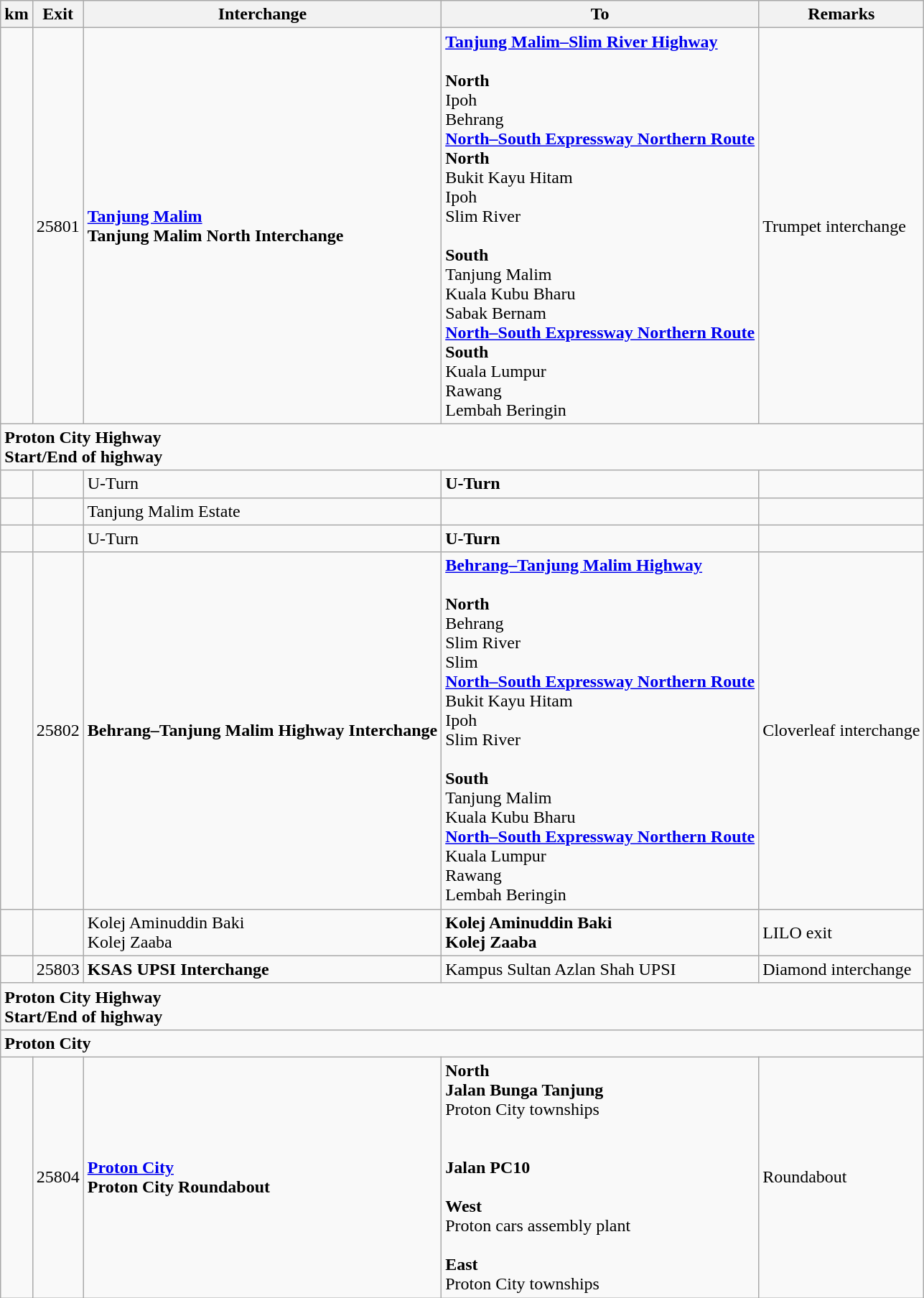<table class="wikitable">
<tr>
<th>km</th>
<th>Exit</th>
<th>Interchange</th>
<th>To</th>
<th>Remarks</th>
</tr>
<tr>
<td></td>
<td>25801</td>
<td><strong><a href='#'>Tanjung Malim</a></strong><br><strong>Tanjung Malim North Interchange</strong></td>
<td> <strong><a href='#'>Tanjung Malim–Slim River Highway</a></strong><br><br><strong>North</strong><br> Ipoh<br> Behrang<br>  <strong><a href='#'>North–South Expressway Northern Route</a></strong><br><strong>North</strong><br>Bukit Kayu Hitam<br>Ipoh<br>Slim River<br><br><strong>South </strong><br> Tanjung Malim<br> Kuala Kubu Bharu<br> Sabak Bernam<br>  <strong><a href='#'>North–South Expressway Northern Route</a></strong><br><strong>South </strong><br>Kuala Lumpur<br>Rawang<br>Lembah Beringin</td>
<td>Trumpet interchange</td>
</tr>
<tr>
<td style="width:600px" colspan="6" style="text-align:center; background:blue;"><strong><span> Proton City Highway<br>Start/End of highway</span></strong></td>
</tr>
<tr>
<td></td>
<td></td>
<td>U-Turn</td>
<td><strong>U-Turn</strong></td>
<td></td>
</tr>
<tr>
<td></td>
<td></td>
<td>Tanjung Malim Estate</td>
<td></td>
<td></td>
</tr>
<tr>
<td></td>
<td></td>
<td>U-Turn</td>
<td><strong>U-Turn</strong></td>
<td></td>
</tr>
<tr>
<td></td>
<td>25802</td>
<td><strong>Behrang–Tanjung Malim Highway Interchange</strong></td>
<td> <strong><a href='#'>Behrang–Tanjung Malim Highway</a></strong><br><br><strong>North</strong><br> Behrang<br> Slim River<br> Slim<br>  <strong><a href='#'>North–South Expressway Northern Route</a></strong><br>Bukit Kayu Hitam<br>Ipoh<br>Slim River<br><br><strong>South </strong><br> Tanjung Malim<br> Kuala Kubu Bharu<br>  <strong><a href='#'>North–South Expressway Northern Route</a></strong><br>Kuala Lumpur<br>Rawang<br>Lembah Beringin</td>
<td>Cloverleaf interchange</td>
</tr>
<tr>
<td></td>
<td></td>
<td>Kolej Aminuddin Baki <br>Kolej Zaaba </td>
<td><strong>Kolej Aminuddin Baki</strong> <br><strong>Kolej Zaaba</strong> </td>
<td>LILO exit</td>
</tr>
<tr>
<td></td>
<td>25803</td>
<td><strong>KSAS UPSI Interchange</strong></td>
<td>Kampus Sultan Azlan Shah UPSI </td>
<td>Diamond interchange</td>
</tr>
<tr>
<td style="width:600px" colspan="6" style="text-align:center; background:blue;"><strong><span> Proton City Highway<br>Start/End of highway</span></strong></td>
</tr>
<tr>
<td style="width:600px" colspan="6" style="text-align:center; background:white;"><strong><span>Proton City</span></strong></td>
</tr>
<tr>
<td></td>
<td>25804</td>
<td><strong><a href='#'>Proton City</a></strong><br><strong>Proton City Roundabout</strong></td>
<td><strong>North</strong><br><strong>Jalan Bunga Tanjung</strong><br>Proton City townships<br><br><br><strong>Jalan PC10</strong><br><br><strong>West</strong><br>Proton cars assembly plant<br><br><strong>East</strong><br>Proton City townships</td>
<td>Roundabout</td>
</tr>
</table>
